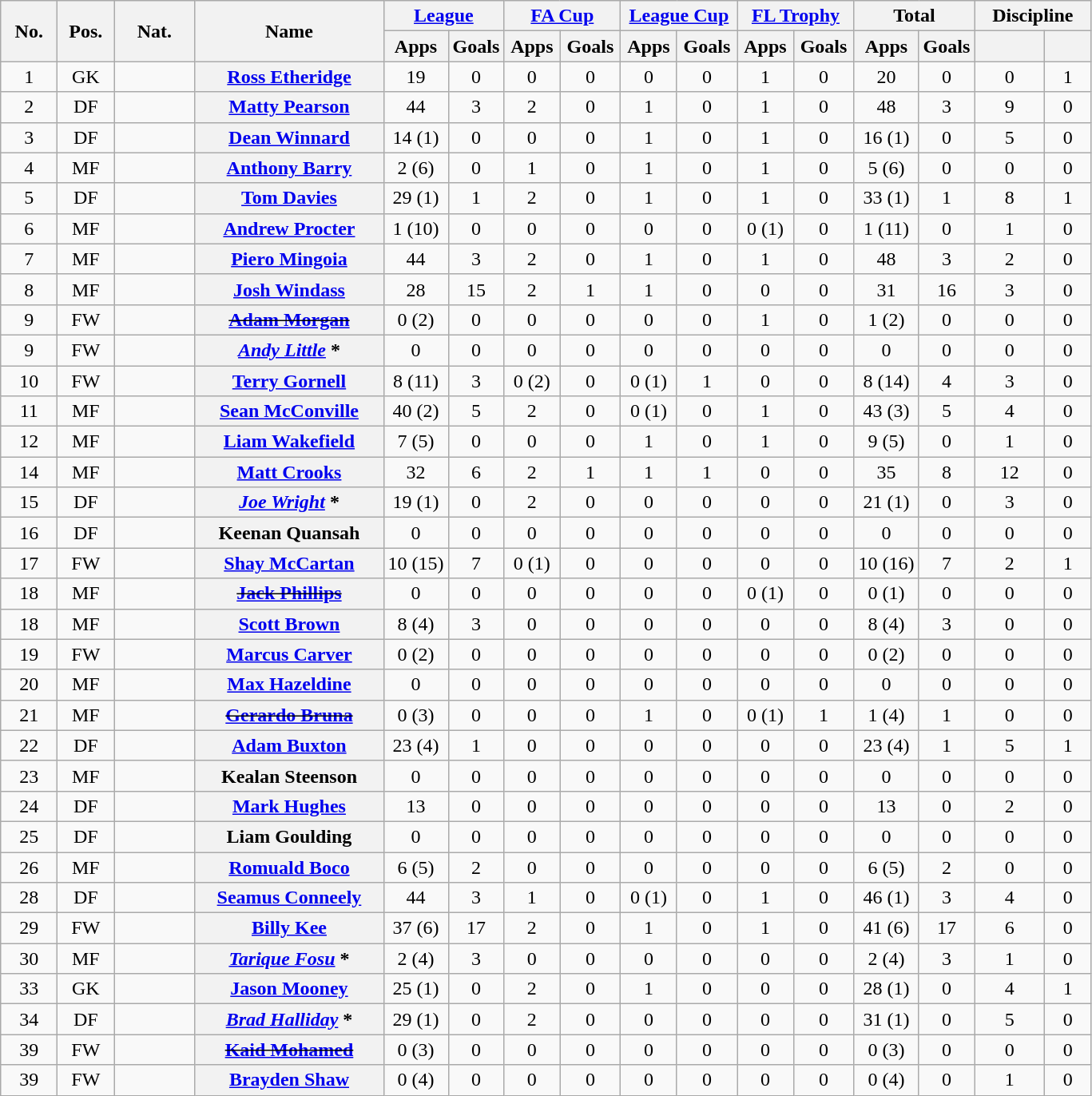<table class="wikitable plainrowheaders" style="text-align:center">
<tr>
<th rowspan="2" width="40">No.</th>
<th rowspan="2" width="40">Pos.</th>
<th rowspan="2" width="60">Nat.</th>
<th rowspan="2" width="150" scope="col">Name</th>
<th colspan="2" width="90"><a href='#'>League</a></th>
<th colspan="2" width="90"><a href='#'>FA Cup</a></th>
<th colspan="2" width="90"><a href='#'>League Cup</a></th>
<th colspan="2" width="90"><a href='#'>FL Trophy</a></th>
<th colspan="2" width="90">Total</th>
<th colspan="2" width="90">Discipline</th>
</tr>
<tr>
<th scope="col">Apps</th>
<th scope="col">Goals</th>
<th scope="col">Apps</th>
<th scope="col">Goals</th>
<th scope="col">Apps</th>
<th scope="col">Goals</th>
<th scope="col">Apps</th>
<th scope="col">Goals</th>
<th scope="col">Apps</th>
<th scope="col">Goals</th>
<th scope="col"></th>
<th scope="col"></th>
</tr>
<tr>
<td>1</td>
<td>GK</td>
<td align="left"></td>
<th scope="row"><a href='#'>Ross Etheridge</a></th>
<td>19</td>
<td>0</td>
<td>0</td>
<td>0</td>
<td>0</td>
<td>0</td>
<td>1</td>
<td>0</td>
<td>20</td>
<td>0</td>
<td>0</td>
<td>1</td>
</tr>
<tr>
<td>2</td>
<td>DF</td>
<td align="left"></td>
<th scope="row"><a href='#'>Matty Pearson</a></th>
<td>44</td>
<td>3</td>
<td>2</td>
<td>0</td>
<td>1</td>
<td>0</td>
<td>1</td>
<td>0</td>
<td>48</td>
<td>3</td>
<td>9</td>
<td>0</td>
</tr>
<tr>
<td>3</td>
<td>DF</td>
<td align="left"></td>
<th scope="row"><a href='#'>Dean Winnard</a></th>
<td>14 (1)</td>
<td>0</td>
<td>0</td>
<td>0</td>
<td>1</td>
<td>0</td>
<td>1</td>
<td>0</td>
<td>16 (1)</td>
<td>0</td>
<td>5</td>
<td>0</td>
</tr>
<tr>
<td>4</td>
<td>MF</td>
<td align="left"></td>
<th scope="row"><a href='#'>Anthony Barry</a></th>
<td>2 (6)</td>
<td>0</td>
<td>1</td>
<td>0</td>
<td>1</td>
<td>0</td>
<td>1</td>
<td>0</td>
<td>5 (6)</td>
<td>0</td>
<td>0</td>
<td>0</td>
</tr>
<tr>
<td>5</td>
<td>DF</td>
<td align="left"></td>
<th scope="row"><a href='#'>Tom Davies</a></th>
<td>29 (1)</td>
<td>1</td>
<td>2</td>
<td>0</td>
<td>1</td>
<td>0</td>
<td>1</td>
<td>0</td>
<td>33 (1)</td>
<td>1</td>
<td>8</td>
<td>1</td>
</tr>
<tr>
<td>6</td>
<td>MF</td>
<td align="left"></td>
<th scope="row"><a href='#'>Andrew Procter</a></th>
<td>1 (10)</td>
<td>0</td>
<td>0</td>
<td>0</td>
<td>0</td>
<td>0</td>
<td>0 (1)</td>
<td>0</td>
<td>1 (11)</td>
<td>0</td>
<td>1</td>
<td>0</td>
</tr>
<tr>
<td>7</td>
<td>MF</td>
<td align="left"> </td>
<th scope="row"><a href='#'>Piero Mingoia</a></th>
<td>44</td>
<td>3</td>
<td>2</td>
<td>0</td>
<td>1</td>
<td>0</td>
<td>1</td>
<td>0</td>
<td>48</td>
<td>3</td>
<td>2</td>
<td>0</td>
</tr>
<tr>
<td>8</td>
<td>MF</td>
<td align="left"></td>
<th scope="row"><a href='#'>Josh Windass</a></th>
<td>28</td>
<td>15</td>
<td>2</td>
<td>1</td>
<td>1</td>
<td>0</td>
<td>0</td>
<td>0</td>
<td>31</td>
<td>16</td>
<td>3</td>
<td>0</td>
</tr>
<tr>
<td>9</td>
<td>FW</td>
<td align="left"></td>
<th scope="row"><s><a href='#'>Adam Morgan</a></s> </th>
<td>0 (2)</td>
<td>0</td>
<td>0</td>
<td>0</td>
<td>0</td>
<td>0</td>
<td>1</td>
<td>0</td>
<td>1 (2)</td>
<td>0</td>
<td>0</td>
<td>0</td>
</tr>
<tr>
<td>9</td>
<td>FW</td>
<td align="left"></td>
<th scope="row"><em><a href='#'>Andy Little</a></em> *</th>
<td>0</td>
<td>0</td>
<td>0</td>
<td>0</td>
<td>0</td>
<td>0</td>
<td>0</td>
<td>0</td>
<td>0</td>
<td>0</td>
<td>0</td>
<td>0</td>
</tr>
<tr>
<td>10</td>
<td>FW</td>
<td align="left"></td>
<th scope="row"><a href='#'>Terry Gornell</a></th>
<td>8 (11)</td>
<td>3</td>
<td>0 (2)</td>
<td>0</td>
<td>0 (1)</td>
<td>1</td>
<td>0</td>
<td>0</td>
<td>8 (14)</td>
<td>4</td>
<td>3</td>
<td>0</td>
</tr>
<tr>
<td>11</td>
<td>MF</td>
<td align="left"></td>
<th scope="row"><a href='#'>Sean McConville</a></th>
<td>40 (2)</td>
<td>5</td>
<td>2</td>
<td>0</td>
<td>0 (1)</td>
<td>0</td>
<td>1</td>
<td>0</td>
<td>43 (3)</td>
<td>5</td>
<td>4</td>
<td>0</td>
</tr>
<tr>
<td>12</td>
<td>MF</td>
<td align="left"></td>
<th scope="row"><a href='#'>Liam Wakefield</a></th>
<td>7 (5)</td>
<td>0</td>
<td>0</td>
<td>0</td>
<td>1</td>
<td>0</td>
<td>1</td>
<td>0</td>
<td>9 (5)</td>
<td>0</td>
<td>1</td>
<td>0</td>
</tr>
<tr>
<td>14</td>
<td>MF</td>
<td align="left"></td>
<th scope="row"><a href='#'>Matt Crooks</a></th>
<td>32</td>
<td>6</td>
<td>2</td>
<td>1</td>
<td>1</td>
<td>1</td>
<td>0</td>
<td>0</td>
<td>35</td>
<td>8</td>
<td>12</td>
<td>0</td>
</tr>
<tr>
<td>15</td>
<td>DF</td>
<td align="left"></td>
<th scope="row"><em><a href='#'>Joe Wright</a></em> *</th>
<td>19 (1)</td>
<td>0</td>
<td>2</td>
<td>0</td>
<td>0</td>
<td>0</td>
<td>0</td>
<td>0</td>
<td>21 (1)</td>
<td>0</td>
<td>3</td>
<td>0</td>
</tr>
<tr>
<td>16</td>
<td>DF</td>
<td align="left"></td>
<th scope="row">Keenan Quansah</th>
<td>0</td>
<td>0</td>
<td>0</td>
<td>0</td>
<td>0</td>
<td>0</td>
<td>0</td>
<td>0</td>
<td>0</td>
<td>0</td>
<td>0</td>
<td>0</td>
</tr>
<tr>
<td>17</td>
<td>FW</td>
<td align="left"></td>
<th scope="row"><a href='#'>Shay McCartan</a></th>
<td>10 (15)</td>
<td>7</td>
<td>0 (1)</td>
<td>0</td>
<td>0</td>
<td>0</td>
<td>0</td>
<td>0</td>
<td>10 (16)</td>
<td>7</td>
<td>2</td>
<td>1</td>
</tr>
<tr>
<td>18</td>
<td>MF</td>
<td align="left"></td>
<th scope="row"><s><a href='#'>Jack Phillips</a></s> </th>
<td>0</td>
<td>0</td>
<td>0</td>
<td>0</td>
<td>0</td>
<td>0</td>
<td>0 (1)</td>
<td>0</td>
<td>0 (1)</td>
<td>0</td>
<td>0</td>
<td>0</td>
</tr>
<tr>
<td>18</td>
<td>MF</td>
<td align="left"></td>
<th scope="row"><a href='#'>Scott Brown</a></th>
<td>8 (4)</td>
<td>3</td>
<td>0</td>
<td>0</td>
<td>0</td>
<td>0</td>
<td>0</td>
<td>0</td>
<td>8 (4)</td>
<td>3</td>
<td>0</td>
<td>0</td>
</tr>
<tr>
<td>19</td>
<td>FW</td>
<td align="left"></td>
<th scope="row"><a href='#'>Marcus Carver</a></th>
<td>0 (2)</td>
<td>0</td>
<td>0</td>
<td>0</td>
<td>0</td>
<td>0</td>
<td>0</td>
<td>0</td>
<td>0 (2)</td>
<td>0</td>
<td>0</td>
<td>0</td>
</tr>
<tr>
<td>20</td>
<td>MF</td>
<td align="left"></td>
<th scope="row"><a href='#'>Max Hazeldine</a></th>
<td>0</td>
<td>0</td>
<td>0</td>
<td>0</td>
<td>0</td>
<td>0</td>
<td>0</td>
<td>0</td>
<td>0</td>
<td>0</td>
<td>0</td>
<td>0</td>
</tr>
<tr>
<td>21</td>
<td>MF</td>
<td align="left"></td>
<th scope="row"><s><a href='#'>Gerardo Bruna</a></s> </th>
<td>0 (3)</td>
<td>0</td>
<td>0</td>
<td>0</td>
<td>1</td>
<td>0</td>
<td>0 (1)</td>
<td>1</td>
<td>1 (4)</td>
<td>1</td>
<td>0</td>
<td>0</td>
</tr>
<tr>
<td>22</td>
<td>DF</td>
<td align="left"></td>
<th scope="row"><a href='#'>Adam Buxton</a></th>
<td>23 (4)</td>
<td>1</td>
<td>0</td>
<td>0</td>
<td>0</td>
<td>0</td>
<td>0</td>
<td>0</td>
<td>23 (4)</td>
<td>1</td>
<td>5</td>
<td>1</td>
</tr>
<tr>
<td>23</td>
<td>MF</td>
<td align="left"></td>
<th scope="row">Kealan Steenson</th>
<td>0</td>
<td>0</td>
<td>0</td>
<td>0</td>
<td>0</td>
<td>0</td>
<td>0</td>
<td>0</td>
<td>0</td>
<td>0</td>
<td>0</td>
<td>0</td>
</tr>
<tr>
<td>24</td>
<td>DF</td>
<td align="left"></td>
<th scope="row"><a href='#'>Mark Hughes</a></th>
<td>13</td>
<td>0</td>
<td>0</td>
<td>0</td>
<td>0</td>
<td>0</td>
<td>0</td>
<td>0</td>
<td>13</td>
<td>0</td>
<td>2</td>
<td>0</td>
</tr>
<tr>
<td>25</td>
<td>DF</td>
<td align="left"></td>
<th scope="row">Liam Goulding</th>
<td>0</td>
<td>0</td>
<td>0</td>
<td>0</td>
<td>0</td>
<td>0</td>
<td>0</td>
<td>0</td>
<td>0</td>
<td>0</td>
<td>0</td>
<td>0</td>
</tr>
<tr>
<td>26</td>
<td>MF</td>
<td align="left"></td>
<th scope="row"><a href='#'>Romuald Boco</a></th>
<td>6 (5)</td>
<td>2</td>
<td>0</td>
<td>0</td>
<td>0</td>
<td>0</td>
<td>0</td>
<td>0</td>
<td>6 (5)</td>
<td>2</td>
<td>0</td>
<td>0</td>
</tr>
<tr>
<td>28</td>
<td>DF</td>
<td align="left"></td>
<th scope="row"><a href='#'>Seamus Conneely</a></th>
<td>44</td>
<td>3</td>
<td>1</td>
<td>0</td>
<td>0 (1)</td>
<td>0</td>
<td>1</td>
<td>0</td>
<td>46 (1)</td>
<td>3</td>
<td>4</td>
<td>0</td>
</tr>
<tr>
<td>29</td>
<td>FW</td>
<td align="left"></td>
<th scope="row"><a href='#'>Billy Kee</a></th>
<td>37 (6)</td>
<td>17</td>
<td>2</td>
<td>0</td>
<td>1</td>
<td>0</td>
<td>1</td>
<td>0</td>
<td>41 (6)</td>
<td>17</td>
<td>6</td>
<td>0</td>
</tr>
<tr>
<td>30</td>
<td>MF</td>
<td align="left"></td>
<th scope="row"><em><a href='#'>Tarique Fosu</a></em> *</th>
<td>2 (4)</td>
<td>3</td>
<td>0</td>
<td>0</td>
<td>0</td>
<td>0</td>
<td>0</td>
<td>0</td>
<td>2 (4)</td>
<td>3</td>
<td>1</td>
<td>0</td>
</tr>
<tr>
<td>33</td>
<td>GK</td>
<td align="left"></td>
<th scope="row"><a href='#'>Jason Mooney</a></th>
<td>25 (1)</td>
<td>0</td>
<td>2</td>
<td>0</td>
<td>1</td>
<td>0</td>
<td>0</td>
<td>0</td>
<td>28 (1)</td>
<td>0</td>
<td>4</td>
<td>1</td>
</tr>
<tr>
<td>34</td>
<td>DF</td>
<td align="left"></td>
<th scope="row"><em><a href='#'>Brad Halliday</a></em> *</th>
<td>29 (1)</td>
<td>0</td>
<td>2</td>
<td>0</td>
<td>0</td>
<td>0</td>
<td>0</td>
<td>0</td>
<td>31 (1)</td>
<td>0</td>
<td>5</td>
<td>0</td>
</tr>
<tr>
<td>39</td>
<td>FW</td>
<td align="left"></td>
<th scope="row"><s><a href='#'>Kaid Mohamed</a></s> </th>
<td>0 (3)</td>
<td>0</td>
<td>0</td>
<td>0</td>
<td>0</td>
<td>0</td>
<td>0</td>
<td>0</td>
<td>0 (3)</td>
<td>0</td>
<td>0</td>
<td>0</td>
</tr>
<tr>
<td>39</td>
<td>FW</td>
<td align="left"></td>
<th scope="row"><a href='#'>Brayden Shaw</a></th>
<td>0 (4)</td>
<td>0</td>
<td>0</td>
<td>0</td>
<td>0</td>
<td>0</td>
<td>0</td>
<td>0</td>
<td>0 (4)</td>
<td>0</td>
<td>1</td>
<td>0</td>
</tr>
</table>
